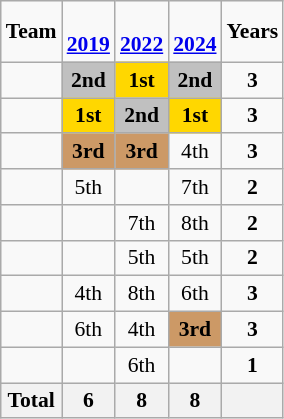<table class="wikitable" style="text-align:center; font-size:90%">
<tr>
<td><strong>Team</strong></td>
<td><strong><br><a href='#'>2019</a></strong></td>
<td><strong><br><a href='#'>2022</a></strong></td>
<td><strong><br><a href='#'>2024</a></strong></td>
<td><strong>Years</strong></td>
</tr>
<tr>
<td align=left></td>
<td bgcolor=silver><strong>2nd</strong></td>
<td bgcolor=gold><strong>1st</strong></td>
<td bgcolor=silver><strong>2nd</strong></td>
<td><strong>3</strong></td>
</tr>
<tr>
<td align=left></td>
<td bgcolor=gold><strong>1st</strong></td>
<td bgcolor=silver><strong>2nd</strong></td>
<td bgcolor=gold><strong>1st</strong></td>
<td><strong>3</strong></td>
</tr>
<tr>
<td align=left></td>
<td bgcolor=#cc9966><strong>3rd</strong></td>
<td bgcolor=#cc9966><strong>3rd</strong></td>
<td>4th</td>
<td><strong>3</strong></td>
</tr>
<tr>
<td align=left></td>
<td>5th</td>
<td></td>
<td>7th</td>
<td><strong>2</strong></td>
</tr>
<tr>
<td align=left></td>
<td></td>
<td>7th</td>
<td>8th</td>
<td><strong>2</strong></td>
</tr>
<tr>
<td align=left></td>
<td></td>
<td>5th</td>
<td>5th</td>
<td><strong>2</strong></td>
</tr>
<tr>
<td align=left></td>
<td>4th</td>
<td>8th</td>
<td>6th</td>
<td><strong>3</strong></td>
</tr>
<tr>
<td align=left></td>
<td>6th</td>
<td>4th</td>
<td bgcolor=#cc9966><strong>3rd</strong></td>
<td><strong>3</strong></td>
</tr>
<tr>
<td align=left></td>
<td></td>
<td>6th</td>
<td></td>
<td><strong>1</strong></td>
</tr>
<tr>
<th align=left>Total</th>
<th>6</th>
<th>8</th>
<th>8</th>
<th></th>
</tr>
</table>
